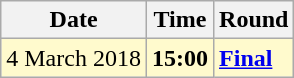<table class="wikitable">
<tr>
<th>Date</th>
<th>Time</th>
<th>Round</th>
</tr>
<tr style=background:lemonchiffon>
<td>4 March 2018</td>
<td><strong>15:00</strong></td>
<td><strong><a href='#'>Final</a></strong></td>
</tr>
</table>
